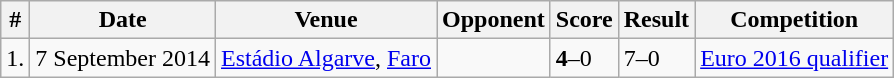<table class="wikitable">
<tr>
<th>#</th>
<th>Date</th>
<th>Venue</th>
<th>Opponent</th>
<th>Score</th>
<th>Result</th>
<th>Competition</th>
</tr>
<tr>
<td>1.</td>
<td>7 September 2014</td>
<td><a href='#'>Estádio Algarve</a>, <a href='#'>Faro</a></td>
<td></td>
<td><strong>4</strong>–0</td>
<td>7–0</td>
<td><a href='#'>Euro 2016 qualifier</a></td>
</tr>
</table>
